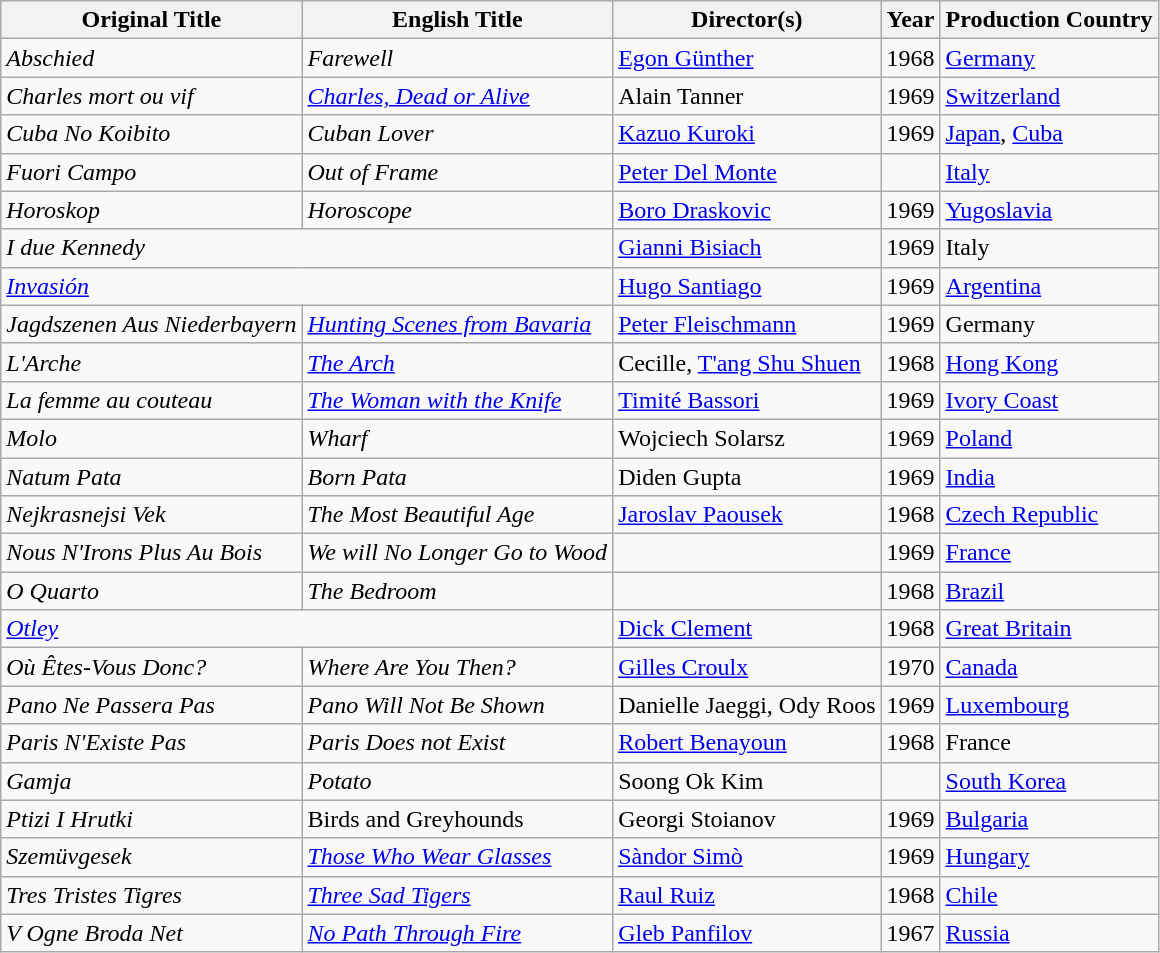<table class="wikitable sortable">
<tr>
<th>Original Title</th>
<th>English Title</th>
<th>Director(s)</th>
<th>Year</th>
<th>Production Country</th>
</tr>
<tr>
<td><em>Abschied</em></td>
<td><em>Farewell</em></td>
<td><a href='#'>Egon Günther</a></td>
<td>1968</td>
<td><a href='#'>Germany</a></td>
</tr>
<tr>
<td><em>Charles mort ou vif</em></td>
<td><em><a href='#'>Charles, Dead or Alive</a></em></td>
<td>Alain Tanner</td>
<td>1969</td>
<td><a href='#'>Switzerland</a></td>
</tr>
<tr>
<td><em>Cuba No Koibito</em></td>
<td><em>Cuban Lover</em></td>
<td><a href='#'>Kazuo Kuroki</a></td>
<td>1969</td>
<td><a href='#'>Japan</a>, <a href='#'>Cuba</a></td>
</tr>
<tr>
<td><em>Fuori Campo</em></td>
<td><em>Out of Frame</em></td>
<td><a href='#'>Peter Del Monte</a></td>
<td></td>
<td><a href='#'>Italy</a></td>
</tr>
<tr>
<td><em>Horoskop</em></td>
<td><em>Horoscope</em></td>
<td><a href='#'>Boro Draskovic</a></td>
<td>1969</td>
<td><a href='#'>Yugoslavia</a></td>
</tr>
<tr>
<td colspan="2"><em>I due Kennedy</em></td>
<td><a href='#'>Gianni Bisiach</a></td>
<td>1969</td>
<td>Italy</td>
</tr>
<tr>
<td colspan="2"><em><a href='#'>Invasión</a></em></td>
<td><a href='#'>Hugo Santiago</a></td>
<td>1969</td>
<td><a href='#'>Argentina</a></td>
</tr>
<tr>
<td><em>Jagdszenen Aus Niederbayern</em></td>
<td><em><a href='#'>Hunting Scenes from Bavaria</a></em></td>
<td><a href='#'>Peter Fleischmann</a></td>
<td>1969</td>
<td>Germany</td>
</tr>
<tr>
<td><em>L'Arche</em></td>
<td><em><a href='#'>The Arch</a></em></td>
<td>Cecille, <a href='#'>T'ang Shu Shuen</a></td>
<td>1968</td>
<td><a href='#'>Hong Kong</a></td>
</tr>
<tr>
<td><em>La femme au couteau</em></td>
<td><em><a href='#'>The Woman with the Knife</a></em></td>
<td><a href='#'>Timité Bassori</a></td>
<td>1969</td>
<td><a href='#'>Ivory Coast</a></td>
</tr>
<tr>
<td><em>Molo</em></td>
<td><em>Wharf</em></td>
<td>Wojciech Solarsz</td>
<td>1969</td>
<td><a href='#'>Poland</a></td>
</tr>
<tr>
<td><em>Natum Pata</em></td>
<td><em>Born Pata</em></td>
<td>Diden Gupta</td>
<td>1969</td>
<td><a href='#'>India</a></td>
</tr>
<tr>
<td><em>Nejkrasnejsi Vek</em></td>
<td><em>The Most Beautiful Age</em></td>
<td><a href='#'>Jaroslav Paousek</a></td>
<td>1968</td>
<td><a href='#'>Czech Republic</a></td>
</tr>
<tr>
<td><em>Nous N'Irons Plus Au Bois</em></td>
<td><em>We will No Longer Go to Wood</em></td>
<td></td>
<td>1969</td>
<td><a href='#'>France</a></td>
</tr>
<tr>
<td><em>O Quarto</em></td>
<td><em>The Bedroom</em></td>
<td></td>
<td>1968</td>
<td><a href='#'>Brazil</a></td>
</tr>
<tr>
<td colspan="2"><em><a href='#'>Otley</a></em></td>
<td><a href='#'>Dick Clement</a></td>
<td>1968</td>
<td><a href='#'>Great Britain</a></td>
</tr>
<tr>
<td><em>Où Êtes-Vous Donc?</em></td>
<td><em>Where Are You Then?</em></td>
<td><a href='#'>Gilles Croulx</a></td>
<td>1970</td>
<td><a href='#'>Canada</a></td>
</tr>
<tr>
<td><em>Pano Ne Passera Pas</em></td>
<td><em>Pano Will Not Be Shown</em></td>
<td>Danielle Jaeggi, Ody Roos</td>
<td>1969</td>
<td><a href='#'>Luxembourg</a></td>
</tr>
<tr>
<td><em>Paris N'Existe Pas</em></td>
<td><em>Paris Does not Exist</em></td>
<td><a href='#'>Robert Benayoun</a></td>
<td>1968</td>
<td>France</td>
</tr>
<tr>
<td><em>Gamja</em></td>
<td><em>Potato</em></td>
<td>Soong Ok Kim</td>
<td></td>
<td><a href='#'>South Korea</a></td>
</tr>
<tr>
<td><em>Ptizi I Hrutki</em></td>
<td>Birds and Greyhounds</td>
<td>Georgi Stoianov</td>
<td>1969</td>
<td><a href='#'>Bulgaria</a></td>
</tr>
<tr>
<td><em>Szemüvgesek</em></td>
<td><em><a href='#'>Those Who Wear Glasses</a></em></td>
<td><a href='#'>Sàndor Simò</a></td>
<td>1969</td>
<td><a href='#'>Hungary</a></td>
</tr>
<tr>
<td><em>Tres Tristes Tigres</em></td>
<td><em><a href='#'>Three Sad Tigers</a></em></td>
<td><a href='#'>Raul Ruiz</a></td>
<td>1968</td>
<td><a href='#'>Chile</a></td>
</tr>
<tr>
<td><em>V Ogne Broda Net</em></td>
<td><em><a href='#'>No Path Through Fire</a></em></td>
<td><a href='#'>Gleb Panfilov</a></td>
<td>1967</td>
<td><a href='#'>Russia</a></td>
</tr>
</table>
